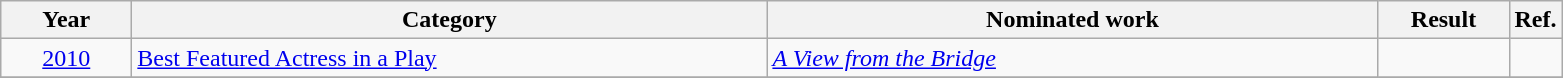<table class=wikitable>
<tr>
<th scope="col" style="width:5em;">Year</th>
<th scope="col" style="width:26em;">Category</th>
<th scope="col" style="width:25em;">Nominated work</th>
<th scope="col" style="width:5em;">Result</th>
<th>Ref.</th>
</tr>
<tr>
<td style="text-align:center;"><a href='#'>2010</a></td>
<td><a href='#'>Best Featured Actress in a Play</a></td>
<td><em><a href='#'>A View from the Bridge</a></em></td>
<td></td>
<td style="text-align:center;"></td>
</tr>
<tr>
</tr>
</table>
